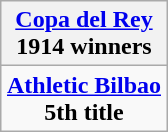<table class="wikitable" style="text-align: center; margin: 0 auto;">
<tr>
<th><a href='#'>Copa del Rey</a><br>1914 winners</th>
</tr>
<tr>
<td><strong><a href='#'>Athletic Bilbao</a></strong><br><strong>5th title</strong></td>
</tr>
</table>
